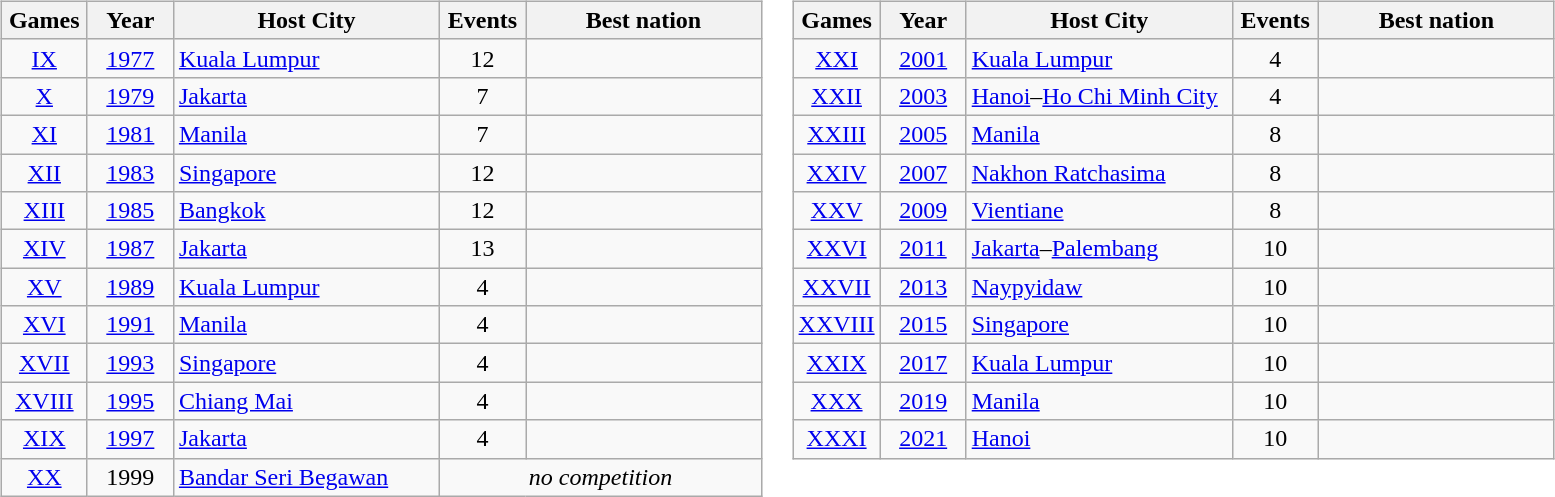<table>
<tr>
<td><br><table class=wikitable style="text-align:center">
<tr>
<th width=50>Games</th>
<th width=50>Year</th>
<th width=170>Host City</th>
<th width=50>Events</th>
<th width=150>Best nation</th>
</tr>
<tr>
<td><a href='#'>IX</a></td>
<td><a href='#'>1977</a></td>
<td align=left> <a href='#'>Kuala Lumpur</a></td>
<td>12</td>
<td align=left></td>
</tr>
<tr>
<td><a href='#'>X</a></td>
<td><a href='#'>1979</a></td>
<td align=left> <a href='#'>Jakarta</a></td>
<td>7</td>
<td align=left></td>
</tr>
<tr>
<td><a href='#'>XI</a></td>
<td><a href='#'>1981</a></td>
<td align=left> <a href='#'>Manila</a></td>
<td>7</td>
<td align=left></td>
</tr>
<tr>
<td><a href='#'>XII</a></td>
<td><a href='#'>1983</a></td>
<td align=left> <a href='#'>Singapore</a></td>
<td>12</td>
<td align=left></td>
</tr>
<tr>
<td><a href='#'>XIII</a></td>
<td><a href='#'>1985</a></td>
<td align=left> <a href='#'>Bangkok</a></td>
<td>12</td>
<td align=left></td>
</tr>
<tr>
<td><a href='#'>XIV</a></td>
<td><a href='#'>1987</a></td>
<td align=left> <a href='#'>Jakarta</a></td>
<td>13</td>
<td align=left></td>
</tr>
<tr>
<td><a href='#'>XV</a></td>
<td><a href='#'>1989</a></td>
<td align=left> <a href='#'>Kuala Lumpur</a></td>
<td>4</td>
<td align=left></td>
</tr>
<tr>
<td><a href='#'>XVI</a></td>
<td><a href='#'>1991</a></td>
<td align=left> <a href='#'>Manila</a></td>
<td>4</td>
<td align=left></td>
</tr>
<tr>
<td><a href='#'>XVII</a></td>
<td><a href='#'>1993</a></td>
<td align=left> <a href='#'>Singapore</a></td>
<td>4</td>
<td align=left></td>
</tr>
<tr>
<td><a href='#'>XVIII</a></td>
<td><a href='#'>1995</a></td>
<td align=left> <a href='#'>Chiang Mai</a></td>
<td>4</td>
<td align=left></td>
</tr>
<tr>
<td><a href='#'>XIX</a></td>
<td><a href='#'>1997</a></td>
<td align=left> <a href='#'>Jakarta</a></td>
<td>4</td>
<td align=left></td>
</tr>
<tr>
<td><a href='#'>XX</a></td>
<td>1999</td>
<td align=left> <a href='#'>Bandar Seri Begawan</a></td>
<td colspan=2><em>no competition</em></td>
</tr>
</table>
</td>
<td valign=top><br><table class=wikitable style="text-align:center">
<tr>
<th width=50>Games</th>
<th width=50>Year</th>
<th width=170>Host City</th>
<th width=50>Events</th>
<th width=150>Best nation</th>
</tr>
<tr>
<td><a href='#'>XXI</a></td>
<td><a href='#'>2001</a></td>
<td align=left> <a href='#'>Kuala Lumpur</a></td>
<td>4</td>
<td align=left></td>
</tr>
<tr>
<td><a href='#'>XXII</a></td>
<td><a href='#'>2003</a></td>
<td align=left> <a href='#'>Hanoi</a>–<a href='#'>Ho Chi Minh City</a></td>
<td>4</td>
<td align=left></td>
</tr>
<tr>
<td><a href='#'>XXIII</a></td>
<td><a href='#'>2005</a></td>
<td align=left> <a href='#'>Manila</a></td>
<td>8</td>
<td align=left></td>
</tr>
<tr>
<td><a href='#'>XXIV</a></td>
<td><a href='#'>2007</a></td>
<td align=left> <a href='#'>Nakhon Ratchasima</a></td>
<td>8</td>
<td align=left></td>
</tr>
<tr>
<td><a href='#'>XXV</a></td>
<td><a href='#'>2009</a></td>
<td align=left> <a href='#'>Vientiane</a></td>
<td>8</td>
<td align=left></td>
</tr>
<tr>
<td><a href='#'>XXVI</a></td>
<td><a href='#'>2011</a></td>
<td align=left> <a href='#'>Jakarta</a>–<a href='#'>Palembang</a></td>
<td>10</td>
<td align=left></td>
</tr>
<tr>
<td><a href='#'>XXVII</a></td>
<td><a href='#'>2013</a></td>
<td align=left> <a href='#'>Naypyidaw</a></td>
<td>10</td>
<td align=left></td>
</tr>
<tr>
<td><a href='#'>XXVIII</a></td>
<td><a href='#'>2015</a></td>
<td align=left> <a href='#'>Singapore</a></td>
<td>10</td>
<td align=left></td>
</tr>
<tr>
<td><a href='#'>XXIX</a></td>
<td><a href='#'>2017</a></td>
<td align=left> <a href='#'>Kuala Lumpur</a></td>
<td>10</td>
<td align=left></td>
</tr>
<tr>
<td><a href='#'>XXX</a></td>
<td><a href='#'>2019</a></td>
<td align=left> <a href='#'>Manila</a></td>
<td>10</td>
<td align=left></td>
</tr>
<tr>
<td><a href='#'>XXXI</a></td>
<td><a href='#'>2021</a></td>
<td align=left> <a href='#'>Hanoi</a></td>
<td>10</td>
<td align=left></td>
</tr>
</table>
</td>
</tr>
</table>
